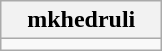<table class="wikitable" style="width:100">
<tr>
<th width="100">mkhedruli</th>
</tr>
<tr>
<td align="center"></td>
</tr>
</table>
